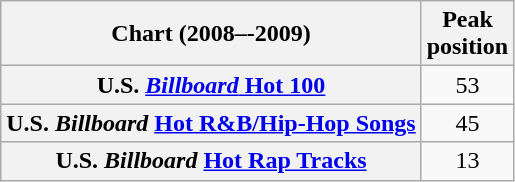<table class="wikitable plainrowheaders" style="text-align:center;">
<tr>
<th scope="col">Chart (2008–-2009)</th>
<th scope="col">Peak<br>position</th>
</tr>
<tr>
<th scope="row">U.S. <a href='#'><em>Billboard</em> Hot 100</a></th>
<td>53</td>
</tr>
<tr>
<th scope="row">U.S. <em>Billboard</em> <a href='#'>Hot R&B/Hip-Hop Songs</a></th>
<td>45</td>
</tr>
<tr>
<th scope="row">U.S. <em>Billboard</em> <a href='#'>Hot Rap Tracks</a></th>
<td>13</td>
</tr>
</table>
